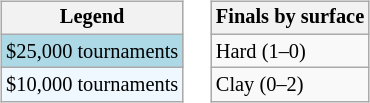<table>
<tr valign=top>
<td><br><table class=wikitable style="font-size:85%">
<tr>
<th>Legend</th>
</tr>
<tr style="background:lightblue;">
<td>$25,000 tournaments</td>
</tr>
<tr style="background:#f0f8ff;">
<td>$10,000 tournaments</td>
</tr>
</table>
</td>
<td><br><table class=wikitable style="font-size:85%">
<tr>
<th>Finals by surface</th>
</tr>
<tr>
<td>Hard (1–0)</td>
</tr>
<tr>
<td>Clay (0–2)</td>
</tr>
</table>
</td>
</tr>
</table>
